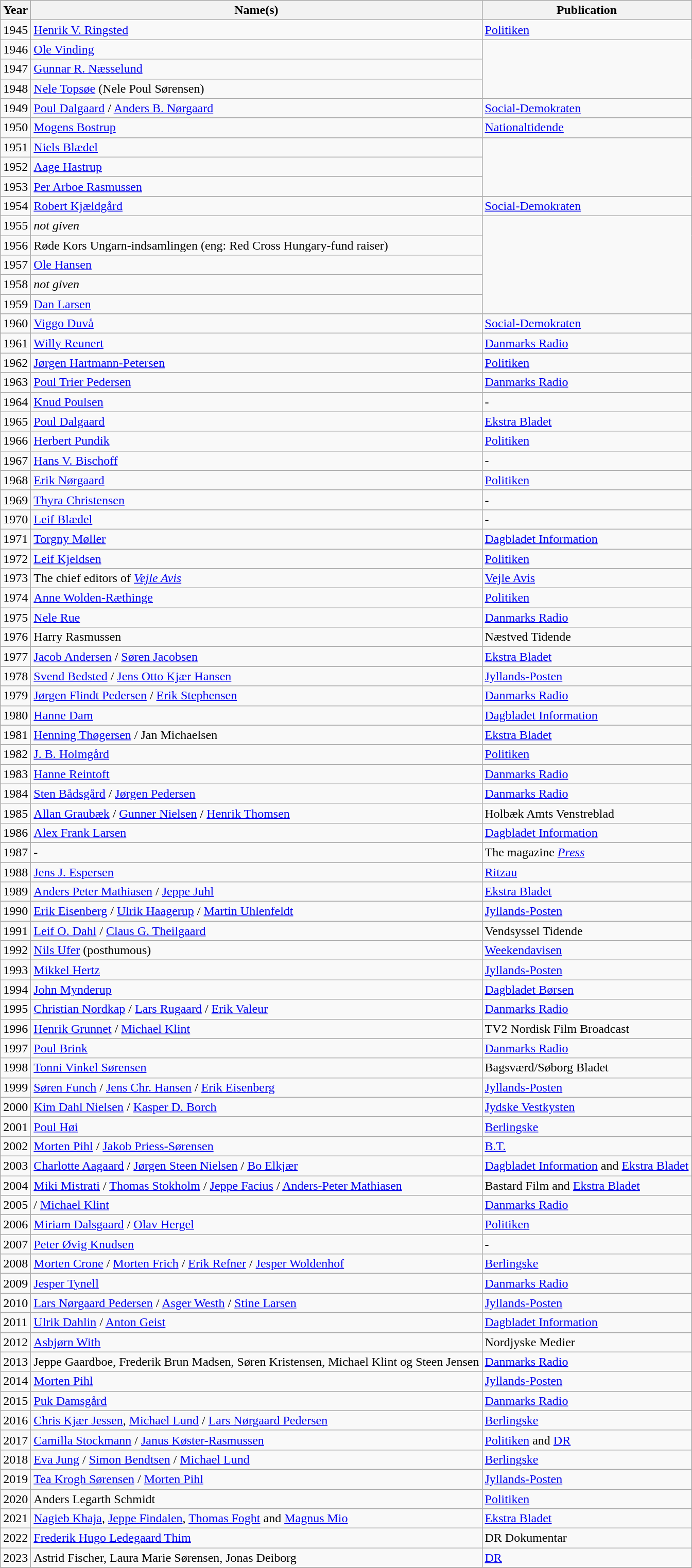<table class="wikitable sortable">
<tr>
<th>Year</th>
<th>Name(s)</th>
<th>Publication</th>
</tr>
<tr>
<td>1945</td>
<td><a href='#'>Henrik V. Ringsted</a></td>
<td><a href='#'>Politiken</a></td>
</tr>
<tr>
<td>1946</td>
<td><a href='#'>Ole Vinding</a></td>
</tr>
<tr>
<td>1947</td>
<td><a href='#'>Gunnar R. Næsselund</a></td>
</tr>
<tr>
<td>1948</td>
<td><a href='#'>Nele Topsøe</a> (Nele Poul Sørensen)</td>
</tr>
<tr>
<td>1949</td>
<td><a href='#'>Poul Dalgaard</a> / <a href='#'>Anders B. Nørgaard</a></td>
<td><a href='#'>Social-Demokraten</a></td>
</tr>
<tr>
<td>1950</td>
<td><a href='#'>Mogens Bostrup</a></td>
<td><a href='#'>Nationaltidende</a></td>
</tr>
<tr>
<td>1951</td>
<td><a href='#'>Niels Blædel</a></td>
</tr>
<tr>
<td>1952</td>
<td><a href='#'>Aage Hastrup</a></td>
</tr>
<tr>
<td>1953</td>
<td><a href='#'>Per Arboe Rasmussen</a></td>
</tr>
<tr>
<td>1954</td>
<td><a href='#'>Robert Kjældgård</a></td>
<td><a href='#'>Social-Demokraten</a></td>
</tr>
<tr>
<td>1955</td>
<td><em>not given</em></td>
</tr>
<tr>
<td>1956</td>
<td>Røde Kors Ungarn-indsamlingen (eng: Red Cross Hungary-fund raiser)</td>
</tr>
<tr>
<td>1957</td>
<td><a href='#'>Ole Hansen</a></td>
</tr>
<tr>
<td>1958</td>
<td><em>not given</em></td>
</tr>
<tr>
<td>1959</td>
<td><a href='#'>Dan Larsen</a></td>
</tr>
<tr>
<td>1960</td>
<td><a href='#'>Viggo Duvå</a></td>
<td><a href='#'>Social-Demokraten</a></td>
</tr>
<tr>
<td>1961</td>
<td><a href='#'>Willy Reunert</a></td>
<td><a href='#'>Danmarks Radio</a></td>
</tr>
<tr>
<td>1962</td>
<td><a href='#'>Jørgen Hartmann-Petersen</a></td>
<td><a href='#'>Politiken</a></td>
</tr>
<tr>
<td>1963</td>
<td><a href='#'>Poul Trier Pedersen</a></td>
<td><a href='#'>Danmarks Radio</a></td>
</tr>
<tr>
<td>1964</td>
<td><a href='#'>Knud Poulsen</a></td>
<td>-</td>
</tr>
<tr>
<td>1965</td>
<td><a href='#'>Poul Dalgaard</a></td>
<td><a href='#'>Ekstra Bladet</a></td>
</tr>
<tr>
<td>1966</td>
<td><a href='#'>Herbert Pundik</a></td>
<td><a href='#'>Politiken</a></td>
</tr>
<tr>
<td>1967</td>
<td><a href='#'>Hans V. Bischoff</a></td>
<td>-</td>
</tr>
<tr>
<td>1968</td>
<td><a href='#'>Erik Nørgaard</a></td>
<td><a href='#'>Politiken</a></td>
</tr>
<tr>
<td>1969</td>
<td><a href='#'>Thyra Christensen</a></td>
<td>-</td>
</tr>
<tr>
<td>1970</td>
<td><a href='#'>Leif Blædel</a></td>
<td>-</td>
</tr>
<tr>
<td>1971</td>
<td><a href='#'>Torgny Møller</a></td>
<td><a href='#'>Dagbladet Information</a></td>
</tr>
<tr>
<td>1972</td>
<td><a href='#'>Leif Kjeldsen</a></td>
<td><a href='#'>Politiken</a></td>
</tr>
<tr>
<td>1973</td>
<td>The chief editors of <em><a href='#'>Vejle Avis</a></em></td>
<td><a href='#'>Vejle Avis</a></td>
</tr>
<tr>
<td>1974</td>
<td><a href='#'>Anne Wolden-Ræthinge</a></td>
<td><a href='#'>Politiken</a></td>
</tr>
<tr>
<td>1975</td>
<td><a href='#'>Nele Rue</a></td>
<td><a href='#'>Danmarks Radio</a></td>
</tr>
<tr>
<td>1976</td>
<td>Harry Rasmussen</td>
<td>Næstved Tidende</td>
</tr>
<tr>
<td>1977</td>
<td><a href='#'>Jacob Andersen</a> / <a href='#'>Søren Jacobsen</a></td>
<td><a href='#'>Ekstra Bladet</a></td>
</tr>
<tr>
<td>1978</td>
<td><a href='#'>Svend Bedsted</a> / <a href='#'>Jens Otto Kjær Hansen</a></td>
<td><a href='#'>Jyllands-Posten</a></td>
</tr>
<tr>
<td>1979</td>
<td><a href='#'>Jørgen Flindt Pedersen</a> / <a href='#'>Erik Stephensen</a></td>
<td><a href='#'>Danmarks Radio</a></td>
</tr>
<tr>
<td>1980</td>
<td><a href='#'>Hanne Dam</a></td>
<td><a href='#'>Dagbladet Information</a></td>
</tr>
<tr>
<td>1981</td>
<td><a href='#'>Henning Thøgersen</a> / Jan Michaelsen</td>
<td><a href='#'>Ekstra Bladet</a></td>
</tr>
<tr>
<td>1982</td>
<td><a href='#'>J. B. Holmgård</a></td>
<td><a href='#'>Politiken</a></td>
</tr>
<tr>
<td>1983</td>
<td><a href='#'>Hanne Reintoft</a></td>
<td><a href='#'>Danmarks Radio</a></td>
</tr>
<tr>
<td>1984</td>
<td><a href='#'>Sten Bådsgård</a> / <a href='#'>Jørgen Pedersen</a></td>
<td><a href='#'>Danmarks Radio</a></td>
</tr>
<tr>
<td>1985</td>
<td><a href='#'>Allan Graubæk</a> / <a href='#'>Gunner Nielsen</a> / <a href='#'>Henrik Thomsen</a></td>
<td>Holbæk Amts Venstreblad</td>
</tr>
<tr>
<td>1986</td>
<td><a href='#'>Alex Frank Larsen</a></td>
<td><a href='#'>Dagbladet Information</a></td>
</tr>
<tr>
<td>1987</td>
<td>-</td>
<td>The magazine <em><a href='#'>Press</a></em></td>
</tr>
<tr>
<td>1988</td>
<td><a href='#'>Jens J. Espersen</a></td>
<td><a href='#'>Ritzau</a></td>
</tr>
<tr>
<td>1989</td>
<td><a href='#'>Anders Peter Mathiasen</a> / <a href='#'>Jeppe Juhl</a></td>
<td><a href='#'>Ekstra Bladet</a></td>
</tr>
<tr>
<td>1990</td>
<td><a href='#'>Erik Eisenberg</a> / <a href='#'>Ulrik Haagerup</a> / <a href='#'>Martin Uhlenfeldt</a></td>
<td><a href='#'>Jyllands-Posten</a></td>
</tr>
<tr>
<td>1991</td>
<td><a href='#'>Leif O. Dahl</a> / <a href='#'>Claus G. Theilgaard</a></td>
<td>Vendsyssel Tidende</td>
</tr>
<tr>
<td>1992</td>
<td><a href='#'>Nils Ufer</a> (posthumous)</td>
<td><a href='#'>Weekendavisen</a></td>
</tr>
<tr>
<td>1993</td>
<td><a href='#'>Mikkel Hertz</a></td>
<td><a href='#'>Jyllands-Posten</a></td>
</tr>
<tr>
<td>1994</td>
<td><a href='#'>John Mynderup</a></td>
<td><a href='#'>Dagbladet Børsen</a></td>
</tr>
<tr>
<td>1995</td>
<td><a href='#'>Christian Nordkap</a> / <a href='#'>Lars Rugaard</a> / <a href='#'>Erik Valeur</a></td>
<td><a href='#'>Danmarks Radio</a></td>
</tr>
<tr>
<td>1996</td>
<td><a href='#'>Henrik Grunnet</a> / <a href='#'>Michael Klint</a></td>
<td>TV2 Nordisk Film Broadcast</td>
</tr>
<tr>
<td>1997</td>
<td><a href='#'>Poul Brink</a></td>
<td><a href='#'>Danmarks Radio</a></td>
</tr>
<tr>
<td>1998</td>
<td><a href='#'>Tonni Vinkel Sørensen</a></td>
<td>Bagsværd/Søborg Bladet</td>
</tr>
<tr>
<td>1999</td>
<td><a href='#'>Søren Funch</a> / <a href='#'>Jens Chr. Hansen</a> / <a href='#'>Erik Eisenberg</a></td>
<td><a href='#'>Jyllands-Posten</a></td>
</tr>
<tr>
<td>2000</td>
<td><a href='#'>Kim Dahl Nielsen</a> / <a href='#'>Kasper D. Borch</a></td>
<td><a href='#'>Jydske Vestkysten</a></td>
</tr>
<tr>
<td>2001</td>
<td><a href='#'>Poul Høi</a></td>
<td><a href='#'>Berlingske</a></td>
</tr>
<tr>
<td>2002</td>
<td><a href='#'>Morten Pihl</a> / <a href='#'>Jakob Priess-Sørensen</a></td>
<td><a href='#'>B.T.</a></td>
</tr>
<tr>
<td>2003</td>
<td><a href='#'>Charlotte Aagaard</a> / <a href='#'>Jørgen Steen Nielsen</a> / <a href='#'>Bo Elkjær</a></td>
<td><a href='#'>Dagbladet Information</a> and <a href='#'>Ekstra Bladet</a></td>
</tr>
<tr>
<td>2004</td>
<td><a href='#'>Miki Mistrati</a> / <a href='#'>Thomas Stokholm</a> / <a href='#'>Jeppe Facius</a> / <a href='#'>Anders-Peter Mathiasen</a></td>
<td>Bastard Film and <a href='#'>Ekstra Bladet</a></td>
</tr>
<tr>
<td>2005</td>
<td> / <a href='#'>Michael Klint</a></td>
<td><a href='#'>Danmarks Radio</a></td>
</tr>
<tr>
<td>2006</td>
<td><a href='#'>Miriam Dalsgaard</a> / <a href='#'>Olav Hergel</a></td>
<td><a href='#'>Politiken</a></td>
</tr>
<tr>
<td>2007</td>
<td><a href='#'>Peter Øvig Knudsen</a></td>
<td>-</td>
</tr>
<tr>
<td>2008</td>
<td><a href='#'>Morten Crone</a> / <a href='#'>Morten Frich</a> / <a href='#'>Erik Refner</a> / <a href='#'>Jesper Woldenhof</a></td>
<td><a href='#'>Berlingske</a></td>
</tr>
<tr>
<td>2009</td>
<td><a href='#'>Jesper Tynell</a></td>
<td><a href='#'>Danmarks Radio</a></td>
</tr>
<tr>
<td>2010</td>
<td><a href='#'>Lars Nørgaard Pedersen</a> / <a href='#'>Asger Westh</a> / <a href='#'>Stine Larsen</a></td>
<td><a href='#'>Jyllands-Posten</a></td>
</tr>
<tr>
<td>2011</td>
<td><a href='#'>Ulrik Dahlin</a> / <a href='#'>Anton Geist</a></td>
<td><a href='#'>Dagbladet Information</a></td>
</tr>
<tr>
<td>2012</td>
<td><a href='#'>Asbjørn With</a></td>
<td>Nordjyske Medier</td>
</tr>
<tr>
<td>2013</td>
<td>Jeppe Gaardboe, Frederik Brun Madsen, Søren Kristensen, Michael Klint og Steen Jensen</td>
<td><a href='#'>Danmarks Radio</a></td>
</tr>
<tr>
<td>2014</td>
<td><a href='#'>Morten Pihl</a></td>
<td><a href='#'>Jyllands-Posten</a></td>
</tr>
<tr>
<td>2015</td>
<td><a href='#'>Puk Damsgård</a></td>
<td><a href='#'>Danmarks Radio</a></td>
</tr>
<tr>
<td>2016</td>
<td><a href='#'>Chris Kjær Jessen</a>, <a href='#'>Michael Lund</a> / <a href='#'>Lars Nørgaard Pedersen</a></td>
<td><a href='#'>Berlingske</a></td>
</tr>
<tr>
<td>2017</td>
<td><a href='#'>Camilla Stockmann</a> / <a href='#'>Janus Køster-Rasmussen</a></td>
<td><a href='#'>Politiken</a> and <a href='#'>DR</a></td>
</tr>
<tr>
<td>2018</td>
<td><a href='#'>Eva Jung</a> / <a href='#'>Simon Bendtsen</a> / <a href='#'>Michael Lund</a></td>
<td><a href='#'>Berlingske</a></td>
</tr>
<tr>
<td>2019</td>
<td><a href='#'>Tea Krogh Sørensen</a> / <a href='#'>Morten Pihl</a></td>
<td><a href='#'>Jyllands-Posten</a></td>
</tr>
<tr>
<td>2020</td>
<td>Anders Legarth Schmidt</td>
<td><a href='#'>Politiken</a></td>
</tr>
<tr>
<td>2021</td>
<td><a href='#'>Nagieb Khaja</a>, <a href='#'>Jeppe Findalen</a>, <a href='#'>Thomas Foght</a> and <a href='#'>Magnus Mio</a></td>
<td><a href='#'>Ekstra Bladet</a></td>
</tr>
<tr>
<td>2022</td>
<td><a href='#'>Frederik Hugo Ledegaard Thim</a></td>
<td>DR Dokumentar</td>
</tr>
<tr>
<td>2023</td>
<td>Astrid Fischer, Laura Marie Sørensen, Jonas Deiborg</td>
<td><a href='#'>DR</a></td>
</tr>
<tr>
</tr>
</table>
